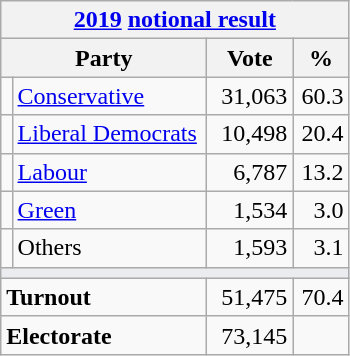<table class="wikitable">
<tr>
<th colspan="4"><a href='#'>2019</a> <a href='#'>notional result</a></th>
</tr>
<tr>
<th bgcolor="#DDDDFF" width="130px" colspan="2">Party</th>
<th bgcolor="#DDDDFF" width="50px">Vote</th>
<th bgcolor="#DDDDFF" width="30px">%</th>
</tr>
<tr>
<td></td>
<td><a href='#'>Conservative</a></td>
<td align=right>31,063</td>
<td align=right>60.3</td>
</tr>
<tr>
<td></td>
<td><a href='#'>Liberal Democrats</a></td>
<td align=right>10,498</td>
<td align=right>20.4</td>
</tr>
<tr>
<td></td>
<td><a href='#'>Labour</a></td>
<td align=right>6,787</td>
<td align=right>13.2</td>
</tr>
<tr>
<td></td>
<td><a href='#'>Green</a></td>
<td align=right>1,534</td>
<td align=right>3.0</td>
</tr>
<tr>
<td></td>
<td>Others</td>
<td align=right>1,593</td>
<td align=right>3.1</td>
</tr>
<tr>
<td colspan="4" bgcolor="#EAECF0"></td>
</tr>
<tr>
<td colspan="2"><strong>Turnout</strong></td>
<td align=right>51,475</td>
<td align=right>70.4</td>
</tr>
<tr>
<td colspan="2"><strong>Electorate</strong></td>
<td align=right>73,145</td>
</tr>
</table>
